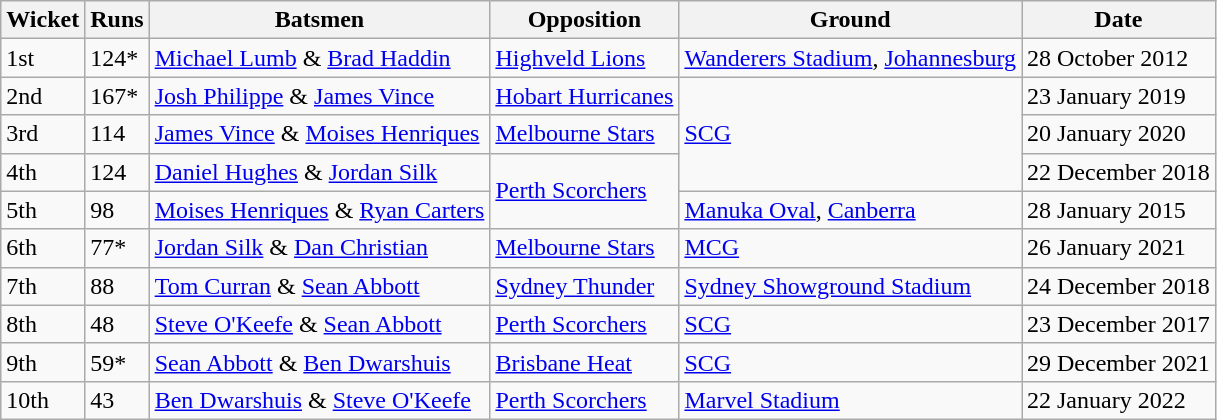<table class=wikitable>
<tr>
<th>Wicket</th>
<th>Runs</th>
<th>Batsmen</th>
<th>Opposition</th>
<th>Ground</th>
<th>Date</th>
</tr>
<tr>
<td>1st</td>
<td>124*</td>
<td><a href='#'>Michael Lumb</a> & <a href='#'>Brad Haddin</a></td>
<td><a href='#'>Highveld Lions</a></td>
<td><a href='#'>Wanderers Stadium</a>, <a href='#'>Johannesburg</a></td>
<td>28 October 2012</td>
</tr>
<tr>
<td>2nd</td>
<td>167*</td>
<td><a href='#'>Josh Philippe</a> & <a href='#'>James Vince</a></td>
<td><a href='#'>Hobart Hurricanes</a></td>
<td rowspan="3"><a href='#'>SCG</a></td>
<td>23 January 2019</td>
</tr>
<tr>
<td>3rd</td>
<td>114</td>
<td><a href='#'>James Vince</a> & <a href='#'>Moises Henriques</a></td>
<td><a href='#'>Melbourne Stars</a></td>
<td>20 January 2020</td>
</tr>
<tr>
<td>4th</td>
<td>124</td>
<td><a href='#'>Daniel Hughes</a> & <a href='#'>Jordan Silk</a></td>
<td rowspan="2"><a href='#'>Perth Scorchers</a></td>
<td>22 December 2018</td>
</tr>
<tr>
<td>5th</td>
<td>98</td>
<td><a href='#'>Moises Henriques</a> & <a href='#'>Ryan Carters</a></td>
<td><a href='#'>Manuka Oval</a>, <a href='#'>Canberra</a></td>
<td>28 January 2015</td>
</tr>
<tr>
<td>6th</td>
<td>77*</td>
<td><a href='#'>Jordan Silk</a> & <a href='#'>Dan Christian</a></td>
<td><a href='#'>Melbourne Stars</a></td>
<td><a href='#'>MCG</a></td>
<td>26 January 2021</td>
</tr>
<tr>
<td>7th</td>
<td>88</td>
<td><a href='#'>Tom Curran</a> & <a href='#'>Sean Abbott</a></td>
<td><a href='#'>Sydney Thunder</a></td>
<td><a href='#'>Sydney Showground Stadium</a></td>
<td>24 December 2018</td>
</tr>
<tr>
<td>8th</td>
<td>48</td>
<td><a href='#'>Steve O'Keefe</a> & <a href='#'>Sean Abbott</a></td>
<td><a href='#'>Perth Scorchers</a></td>
<td><a href='#'>SCG</a></td>
<td>23 December 2017</td>
</tr>
<tr>
<td>9th</td>
<td>59*</td>
<td><a href='#'>Sean Abbott</a> & <a href='#'>Ben Dwarshuis</a></td>
<td><a href='#'>Brisbane Heat</a></td>
<td><a href='#'>SCG</a></td>
<td>29 December 2021</td>
</tr>
<tr>
<td>10th</td>
<td>43</td>
<td><a href='#'>Ben Dwarshuis</a> & <a href='#'>Steve O'Keefe</a></td>
<td><a href='#'>Perth Scorchers</a></td>
<td><a href='#'>Marvel Stadium</a></td>
<td>22 January 2022</td>
</tr>
</table>
